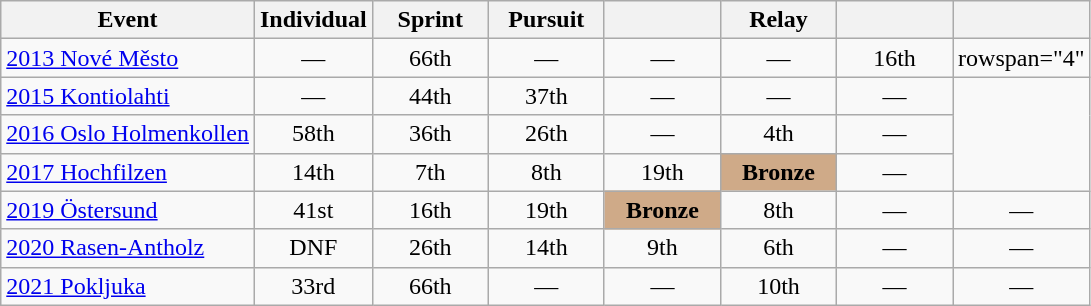<table class="wikitable" style="text-align: center;">
<tr ">
<th>Event</th>
<th style="width:70px;">Individual</th>
<th style="width:70px;">Sprint</th>
<th style="width:70px;">Pursuit</th>
<th style="width:70px;"></th>
<th style="width:70px;">Relay</th>
<th style="width:70px;"></th>
<th style="width:70px;"></th>
</tr>
<tr>
<td align=left> <a href='#'>2013 Nové Město</a></td>
<td>—</td>
<td>66th</td>
<td>—</td>
<td>—</td>
<td>—</td>
<td>16th</td>
<td>rowspan="4" </td>
</tr>
<tr>
<td align=left> <a href='#'>2015 Kontiolahti</a></td>
<td>—</td>
<td>44th</td>
<td>37th</td>
<td>—</td>
<td>—</td>
<td>—</td>
</tr>
<tr>
<td align=left> <a href='#'>2016 Oslo Holmenkollen</a></td>
<td>58th</td>
<td>36th</td>
<td>26th</td>
<td>—</td>
<td>4th</td>
<td>—</td>
</tr>
<tr>
<td align=left> <a href='#'>2017 Hochfilzen</a></td>
<td>14th</td>
<td>7th</td>
<td>8th</td>
<td>19th</td>
<td style="background:#cfaa88;"><strong>Bronze</strong></td>
<td>—</td>
</tr>
<tr>
<td align=left> <a href='#'>2019 Östersund</a></td>
<td>41st</td>
<td>16th</td>
<td>19th</td>
<td style="background:#cfaa88;"><strong>Bronze</strong></td>
<td>8th</td>
<td>—</td>
<td>—</td>
</tr>
<tr>
<td align=left> <a href='#'>2020 Rasen-Antholz</a></td>
<td>DNF</td>
<td>26th</td>
<td>14th</td>
<td>9th</td>
<td>6th</td>
<td>—</td>
<td>—</td>
</tr>
<tr>
<td align="left"> <a href='#'>2021 Pokljuka</a></td>
<td>33rd</td>
<td>66th</td>
<td>—</td>
<td>—</td>
<td>10th</td>
<td>—</td>
<td>—</td>
</tr>
</table>
